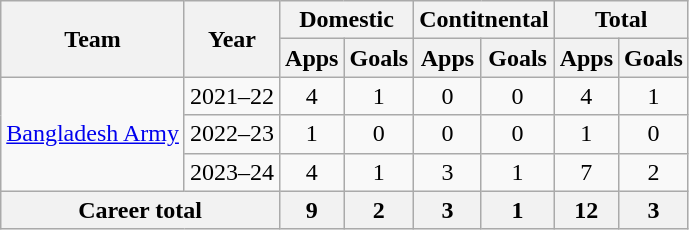<table class="wikitable" style="text-align:center;">
<tr>
<th rowspan=2>Team</th>
<th rowspan=2>Year</th>
<th colspan=2>Domestic</th>
<th colspan=2>Contitnental</th>
<th colspan=2>Total</th>
</tr>
<tr>
<th>Apps</th>
<th>Goals</th>
<th>Apps</th>
<th>Goals</th>
<th>Apps</th>
<th>Goals</th>
</tr>
<tr>
<td rowspan="3"><a href='#'>Bangladesh Army</a></td>
<td>2021–22</td>
<td>4</td>
<td>1</td>
<td>0</td>
<td>0</td>
<td>4</td>
<td>1</td>
</tr>
<tr>
<td>2022–23</td>
<td>1</td>
<td>0</td>
<td>0</td>
<td>0</td>
<td>1</td>
<td>0</td>
</tr>
<tr>
<td>2023–24</td>
<td>4</td>
<td>1</td>
<td>3</td>
<td>1</td>
<td>7</td>
<td>2</td>
</tr>
<tr>
<th colspan="2">Career total</th>
<th>9</th>
<th>2</th>
<th>3</th>
<th>1</th>
<th>12</th>
<th>3</th>
</tr>
</table>
